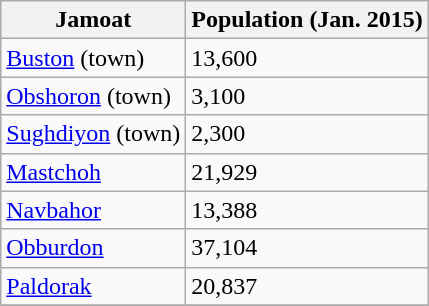<table class="wikitable" sortable">
<tr>
<th>Jamoat</th>
<th>Population (Jan. 2015)</th>
</tr>
<tr>
<td><a href='#'>Buston</a> (town)</td>
<td>13,600</td>
</tr>
<tr>
<td><a href='#'>Obshoron</a> (town)</td>
<td>3,100</td>
</tr>
<tr>
<td><a href='#'>Sughdiyon</a> (town)</td>
<td>2,300</td>
</tr>
<tr>
<td><a href='#'>Mastchoh</a></td>
<td>21,929</td>
</tr>
<tr>
<td><a href='#'>Navbahor</a></td>
<td>13,388</td>
</tr>
<tr>
<td><a href='#'>Obburdon</a></td>
<td>37,104</td>
</tr>
<tr>
<td><a href='#'>Paldorak</a></td>
<td>20,837</td>
</tr>
<tr>
</tr>
</table>
